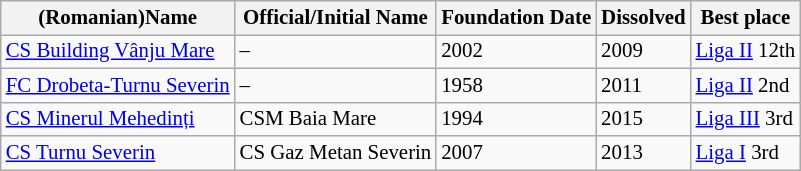<table class="wikitable sortable mw-collapsible" style=" font-size: 87%;">
<tr>
<th>(Romanian)Name</th>
<th>Official/Initial Name</th>
<th>Foundation Date</th>
<th>Dissolved</th>
<th>Best place</th>
</tr>
<tr>
<td><a href='#'>CS Building Vânju Mare</a></td>
<td>–</td>
<td>2002</td>
<td>2009</td>
<td><a href='#'>Liga II</a> 12th</td>
</tr>
<tr>
<td><a href='#'>FC Drobeta-Turnu Severin</a></td>
<td>–</td>
<td>1958</td>
<td>2011</td>
<td><a href='#'>Liga II</a> 2nd</td>
</tr>
<tr>
<td><a href='#'>CS Minerul Mehedinți</a></td>
<td>CSM Baia Mare</td>
<td>1994</td>
<td>2015</td>
<td><a href='#'>Liga III</a> 3rd</td>
</tr>
<tr>
<td><a href='#'>CS Turnu Severin</a></td>
<td>CS Gaz Metan Severin</td>
<td>2007</td>
<td>2013</td>
<td><a href='#'>Liga I</a> 3rd</td>
</tr>
</table>
